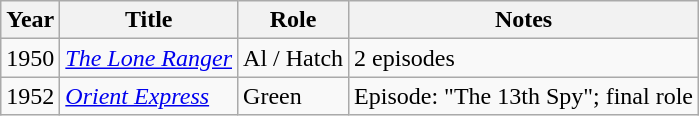<table class="wikitable sortable">
<tr>
<th>Year</th>
<th>Title</th>
<th>Role</th>
<th>Notes</th>
</tr>
<tr>
<td>1950</td>
<td><em><a href='#'>The Lone Ranger</a></em></td>
<td>Al / Hatch</td>
<td>2 episodes</td>
</tr>
<tr>
<td>1952</td>
<td><em><a href='#'>Orient Express</a></em></td>
<td>Green</td>
<td>Episode: "The 13th Spy"; final role</td>
</tr>
</table>
